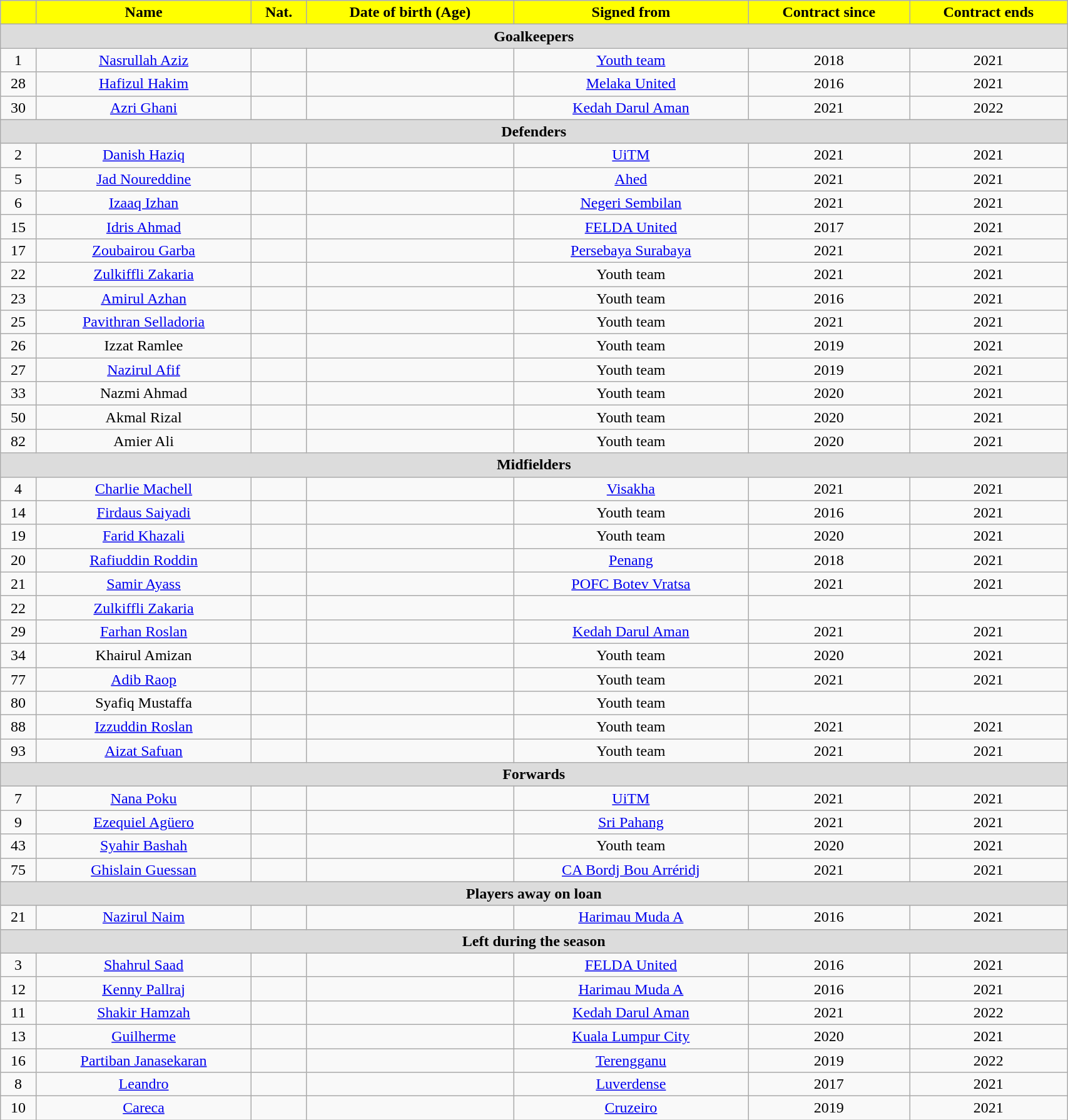<table class="wikitable" style="text-align:center; font-size:100%; width:90%;">
<tr>
<th style="background:yellow; color:black; text-align:center;"></th>
<th style="background:yellow; color:black; text-align:center;">Name</th>
<th style="background:yellow; color:black; text-align:center;">Nat.</th>
<th style="background:yellow; color:black; text-align:center;">Date of birth (Age)</th>
<th style="background:yellow; color:black; text-align:center;">Signed from</th>
<th style="background:yellow; color:black; text-align:center;">Contract since</th>
<th style="background:yellow; color:black; text-align:center;">Contract ends</th>
</tr>
<tr>
<th colspan="11"  style="background:#dcdcdc; text-align:center;">Goalkeepers</th>
</tr>
<tr>
<td>1</td>
<td><a href='#'>Nasrullah Aziz</a></td>
<td></td>
<td></td>
<td><a href='#'>Youth team</a></td>
<td>2018</td>
<td>2021</td>
</tr>
<tr>
<td>28</td>
<td><a href='#'>Hafizul Hakim</a></td>
<td></td>
<td></td>
<td><a href='#'>Melaka United</a></td>
<td>2016</td>
<td>2021</td>
</tr>
<tr>
<td>30</td>
<td><a href='#'>Azri Ghani</a></td>
<td></td>
<td></td>
<td><a href='#'>Kedah Darul Aman</a></td>
<td>2021</td>
<td>2022</td>
</tr>
<tr>
<th colspan="11"  style="background:#dcdcdc; text-align:center;">Defenders</th>
</tr>
<tr>
<td>2</td>
<td><a href='#'>Danish Haziq</a></td>
<td></td>
<td></td>
<td><a href='#'>UiTM</a></td>
<td>2021</td>
<td>2021</td>
</tr>
<tr>
<td>5</td>
<td><a href='#'>Jad Noureddine</a></td>
<td></td>
<td></td>
<td><a href='#'>Ahed</a></td>
<td>2021</td>
<td>2021</td>
</tr>
<tr>
<td>6</td>
<td><a href='#'>Izaaq Izhan</a></td>
<td></td>
<td></td>
<td><a href='#'>Negeri Sembilan</a></td>
<td>2021</td>
<td>2021</td>
</tr>
<tr>
<td>15</td>
<td><a href='#'>Idris Ahmad</a></td>
<td></td>
<td></td>
<td><a href='#'>FELDA United</a></td>
<td>2017</td>
<td>2021</td>
</tr>
<tr>
<td>17</td>
<td><a href='#'>Zoubairou Garba</a></td>
<td></td>
<td></td>
<td><a href='#'>Persebaya Surabaya</a></td>
<td>2021</td>
<td>2021</td>
</tr>
<tr>
<td>22</td>
<td><a href='#'>Zulkiffli Zakaria</a></td>
<td></td>
<td></td>
<td>Youth team</td>
<td>2021</td>
<td>2021</td>
</tr>
<tr>
<td>23</td>
<td><a href='#'>Amirul Azhan</a></td>
<td></td>
<td></td>
<td>Youth team</td>
<td>2016</td>
<td>2021</td>
</tr>
<tr>
<td>25</td>
<td><a href='#'>Pavithran Selladoria</a></td>
<td></td>
<td></td>
<td>Youth team</td>
<td>2021</td>
<td>2021</td>
</tr>
<tr>
<td>26</td>
<td>Izzat Ramlee</td>
<td></td>
<td></td>
<td>Youth team</td>
<td>2019</td>
<td>2021</td>
</tr>
<tr>
<td>27</td>
<td><a href='#'>Nazirul Afif</a></td>
<td></td>
<td></td>
<td>Youth team</td>
<td>2019</td>
<td>2021</td>
</tr>
<tr>
<td>33</td>
<td>Nazmi Ahmad</td>
<td></td>
<td></td>
<td>Youth team</td>
<td>2020</td>
<td>2021</td>
</tr>
<tr>
<td>50</td>
<td>Akmal Rizal</td>
<td></td>
<td></td>
<td>Youth team</td>
<td>2020</td>
<td>2021</td>
</tr>
<tr>
<td>82</td>
<td>Amier Ali</td>
<td></td>
<td></td>
<td>Youth team</td>
<td>2020</td>
<td>2021</td>
</tr>
<tr>
<th colspan="11"  style="background:#dcdcdc; text-align:center;">Midfielders</th>
</tr>
<tr>
<td>4</td>
<td><a href='#'>Charlie Machell</a></td>
<td></td>
<td></td>
<td><a href='#'>Visakha</a></td>
<td>2021</td>
<td>2021</td>
</tr>
<tr>
<td>14</td>
<td><a href='#'>Firdaus Saiyadi</a></td>
<td></td>
<td></td>
<td>Youth team</td>
<td>2016</td>
<td>2021</td>
</tr>
<tr>
<td>19</td>
<td><a href='#'>Farid Khazali</a></td>
<td></td>
<td></td>
<td>Youth team</td>
<td>2020</td>
<td>2021</td>
</tr>
<tr>
<td>20</td>
<td><a href='#'>Rafiuddin Roddin</a></td>
<td></td>
<td></td>
<td><a href='#'>Penang</a></td>
<td>2018</td>
<td>2021</td>
</tr>
<tr>
<td>21</td>
<td><a href='#'>Samir Ayass</a></td>
<td></td>
<td></td>
<td><a href='#'>POFC Botev Vratsa</a></td>
<td>2021</td>
<td>2021</td>
</tr>
<tr>
<td>22</td>
<td><a href='#'>Zulkiffli Zakaria</a></td>
<td></td>
<td></td>
<td></td>
<td></td>
<td></td>
</tr>
<tr>
<td>29</td>
<td><a href='#'>Farhan Roslan</a></td>
<td></td>
<td></td>
<td><a href='#'>Kedah Darul Aman</a></td>
<td>2021</td>
<td>2021</td>
</tr>
<tr>
<td>34</td>
<td>Khairul Amizan</td>
<td></td>
<td></td>
<td>Youth team</td>
<td>2020</td>
<td>2021</td>
</tr>
<tr>
<td>77</td>
<td><a href='#'>Adib Raop</a></td>
<td></td>
<td></td>
<td>Youth team</td>
<td>2021</td>
<td>2021</td>
</tr>
<tr>
<td>80</td>
<td>Syafiq Mustaffa</td>
<td></td>
<td></td>
<td>Youth team</td>
<td></td>
<td></td>
</tr>
<tr>
<td>88</td>
<td><a href='#'>Izzuddin Roslan</a></td>
<td></td>
<td></td>
<td>Youth team</td>
<td>2021</td>
<td>2021</td>
</tr>
<tr>
<td>93</td>
<td><a href='#'>Aizat Safuan</a></td>
<td></td>
<td></td>
<td>Youth team</td>
<td>2021</td>
<td>2021</td>
</tr>
<tr>
<th colspan="11"  style="background:#dcdcdc; text-align:center;">Forwards</th>
</tr>
<tr>
<td>7</td>
<td><a href='#'>Nana Poku</a></td>
<td></td>
<td></td>
<td><a href='#'>UiTM</a></td>
<td>2021</td>
<td>2021</td>
</tr>
<tr>
<td>9</td>
<td><a href='#'>Ezequiel Agüero</a></td>
<td></td>
<td></td>
<td><a href='#'>Sri Pahang</a></td>
<td>2021</td>
<td>2021</td>
</tr>
<tr>
<td>43</td>
<td><a href='#'>Syahir Bashah</a></td>
<td></td>
<td></td>
<td>Youth team</td>
<td>2020</td>
<td>2021</td>
</tr>
<tr>
<td>75</td>
<td><a href='#'>Ghislain Guessan</a></td>
<td></td>
<td></td>
<td><a href='#'>CA Bordj Bou Arréridj</a></td>
<td>2021</td>
<td>2021</td>
</tr>
<tr>
<th colspan="11"  style="background:#dcdcdc; text-align:center;">Players away on loan</th>
</tr>
<tr>
<td>21</td>
<td><a href='#'>Nazirul Naim</a></td>
<td></td>
<td></td>
<td><a href='#'>Harimau Muda A</a></td>
<td>2016</td>
<td>2021</td>
</tr>
<tr>
<th colspan="11"  style="background:#dcdcdc; text-align:center;">Left during the season</th>
</tr>
<tr>
<td>3</td>
<td><a href='#'>Shahrul Saad</a></td>
<td></td>
<td></td>
<td><a href='#'>FELDA United</a></td>
<td>2016</td>
<td>2021</td>
</tr>
<tr>
<td>12</td>
<td><a href='#'>Kenny Pallraj</a></td>
<td></td>
<td></td>
<td><a href='#'>Harimau Muda A</a></td>
<td>2016</td>
<td>2021</td>
</tr>
<tr>
<td>11</td>
<td><a href='#'>Shakir Hamzah</a></td>
<td></td>
<td></td>
<td><a href='#'>Kedah Darul Aman</a></td>
<td>2021</td>
<td>2022</td>
</tr>
<tr>
<td>13</td>
<td><a href='#'>Guilherme</a></td>
<td></td>
<td></td>
<td><a href='#'>Kuala Lumpur City</a></td>
<td>2020</td>
<td>2021</td>
</tr>
<tr>
<td>16</td>
<td><a href='#'>Partiban Janasekaran</a></td>
<td></td>
<td></td>
<td><a href='#'>Terengganu</a></td>
<td>2019</td>
<td>2022</td>
</tr>
<tr>
<td>8</td>
<td><a href='#'>Leandro</a></td>
<td></td>
<td></td>
<td><a href='#'>Luverdense</a></td>
<td>2017</td>
<td>2021</td>
</tr>
<tr>
<td>10</td>
<td><a href='#'>Careca</a></td>
<td></td>
<td></td>
<td><a href='#'>Cruzeiro</a></td>
<td>2019</td>
<td>2021</td>
</tr>
</table>
